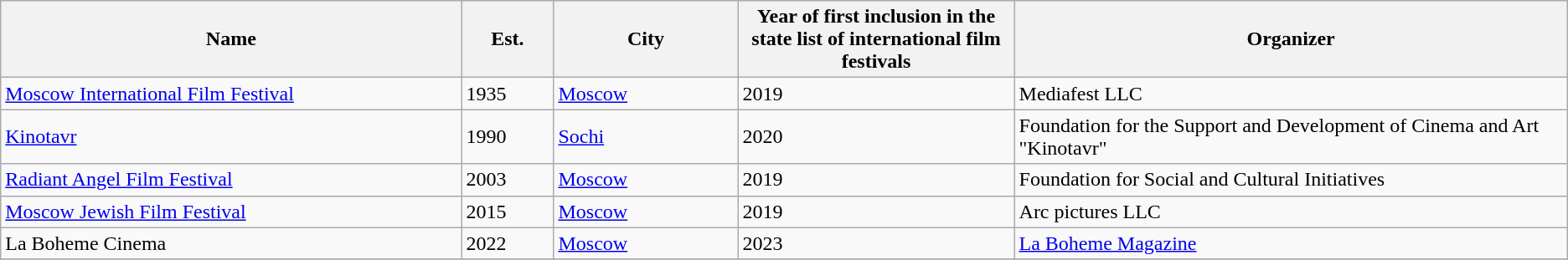<table class="wikitable sortable">
<tr>
<th width="25%">Name</th>
<th width="5%">Est.</th>
<th width="10%">City</th>
<th width="15%">Year of first inclusion in the state list of international film festivals</th>
<th width="30%">Organizer</th>
</tr>
<tr>
<td><a href='#'>Moscow International Film Festival</a></td>
<td>1935</td>
<td><a href='#'>Moscow</a></td>
<td>2019</td>
<td>Mediafest LLC</td>
</tr>
<tr>
<td><a href='#'>Kinotavr</a></td>
<td>1990</td>
<td><a href='#'>Sochi</a></td>
<td>2020</td>
<td>Foundation for the Support and Development of Cinema and Art "Kinotavr"</td>
</tr>
<tr>
<td><a href='#'>Radiant Angel Film Festival</a></td>
<td>2003</td>
<td><a href='#'>Moscow</a></td>
<td>2019</td>
<td>Foundation for Social and Cultural Initiatives</td>
</tr>
<tr>
<td><a href='#'>Moscow Jewish Film Festival</a></td>
<td>2015</td>
<td><a href='#'>Moscow</a></td>
<td>2019</td>
<td>Arc pictures LLC</td>
</tr>
<tr>
<td>La Boheme Cinema</td>
<td>2022</td>
<td><a href='#'>Moscow</a></td>
<td>2023</td>
<td><a href='#'>La Boheme Magazine</a></td>
</tr>
<tr>
</tr>
</table>
